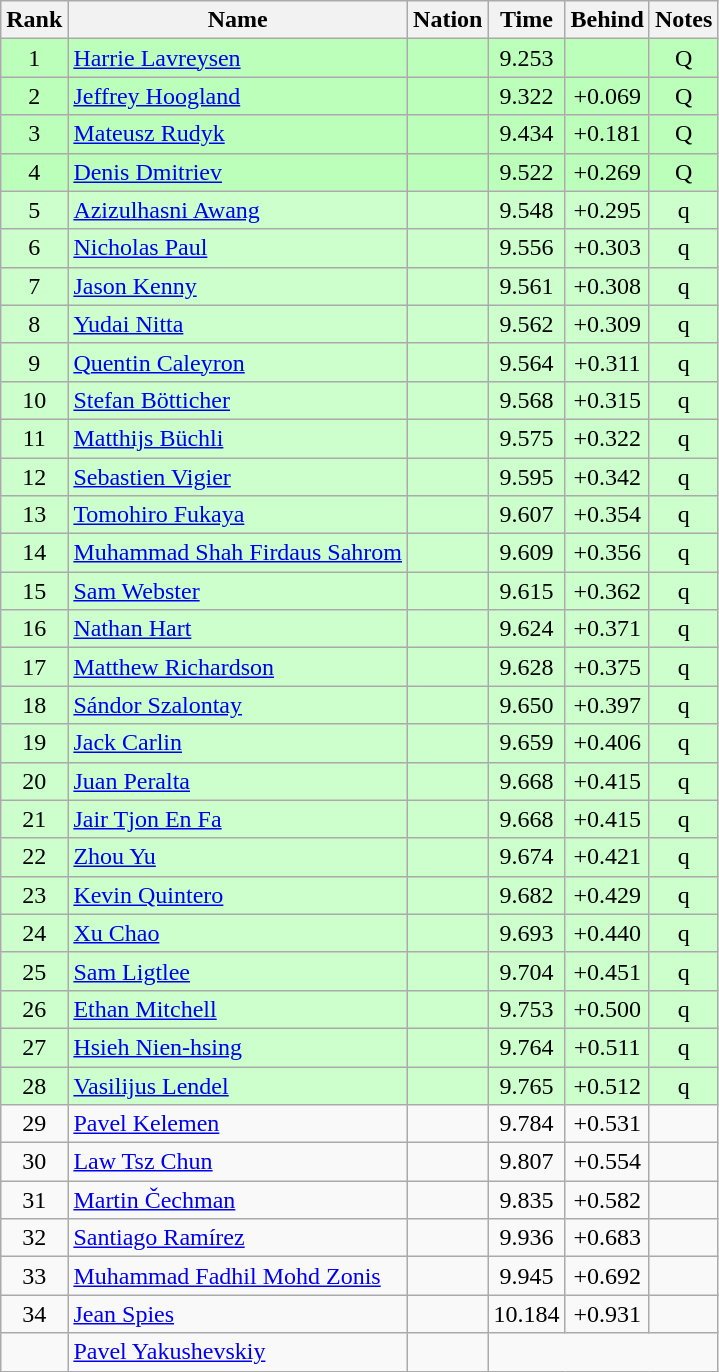<table class="wikitable sortable" style="text-align:center">
<tr>
<th>Rank</th>
<th>Name</th>
<th>Nation</th>
<th>Time</th>
<th>Behind</th>
<th>Notes</th>
</tr>
<tr bgcolor=bbffbb>
<td>1</td>
<td align=left><a href='#'>Harrie Lavreysen</a></td>
<td align=left></td>
<td>9.253</td>
<td></td>
<td>Q</td>
</tr>
<tr bgcolor=bbffbb>
<td>2</td>
<td align=left><a href='#'>Jeffrey Hoogland</a></td>
<td align=left></td>
<td>9.322</td>
<td>+0.069</td>
<td>Q</td>
</tr>
<tr bgcolor=bbffbb>
<td>3</td>
<td align=left><a href='#'>Mateusz Rudyk</a></td>
<td align=left></td>
<td>9.434</td>
<td>+0.181</td>
<td>Q</td>
</tr>
<tr bgcolor=bbffbb>
<td>4</td>
<td align=left><a href='#'>Denis Dmitriev</a></td>
<td align=left></td>
<td>9.522</td>
<td>+0.269</td>
<td>Q</td>
</tr>
<tr bgcolor=ccffcc>
<td>5</td>
<td align=left><a href='#'>Azizulhasni Awang</a></td>
<td align=left></td>
<td>9.548</td>
<td>+0.295</td>
<td>q</td>
</tr>
<tr bgcolor=ccffcc>
<td>6</td>
<td align=left><a href='#'>Nicholas Paul</a></td>
<td align=left></td>
<td>9.556</td>
<td>+0.303</td>
<td>q</td>
</tr>
<tr bgcolor=ccffcc>
<td>7</td>
<td align=left><a href='#'>Jason Kenny</a></td>
<td align=left></td>
<td>9.561</td>
<td>+0.308</td>
<td>q</td>
</tr>
<tr bgcolor=ccffcc>
<td>8</td>
<td align=left><a href='#'>Yudai Nitta</a></td>
<td align=left></td>
<td>9.562</td>
<td>+0.309</td>
<td>q</td>
</tr>
<tr bgcolor=ccffcc>
<td>9</td>
<td align=left><a href='#'>Quentin Caleyron</a></td>
<td align=left></td>
<td>9.564</td>
<td>+0.311</td>
<td>q</td>
</tr>
<tr bgcolor=ccffcc>
<td>10</td>
<td align=left><a href='#'>Stefan Bötticher</a></td>
<td align=left></td>
<td>9.568</td>
<td>+0.315</td>
<td>q</td>
</tr>
<tr bgcolor=ccffcc>
<td>11</td>
<td align=left><a href='#'>Matthijs Büchli</a></td>
<td align=left></td>
<td>9.575</td>
<td>+0.322</td>
<td>q</td>
</tr>
<tr bgcolor=ccffcc>
<td>12</td>
<td align=left><a href='#'>Sebastien Vigier</a></td>
<td align=left></td>
<td>9.595</td>
<td>+0.342</td>
<td>q</td>
</tr>
<tr bgcolor=ccffcc>
<td>13</td>
<td align=left><a href='#'>Tomohiro Fukaya</a></td>
<td align=left></td>
<td>9.607</td>
<td>+0.354</td>
<td>q</td>
</tr>
<tr bgcolor=ccffcc>
<td>14</td>
<td align=left><a href='#'>Muhammad Shah Firdaus Sahrom</a></td>
<td align=left></td>
<td>9.609</td>
<td>+0.356</td>
<td>q</td>
</tr>
<tr bgcolor=ccffcc>
<td>15</td>
<td align=left><a href='#'>Sam Webster</a></td>
<td align=left></td>
<td>9.615</td>
<td>+0.362</td>
<td>q</td>
</tr>
<tr bgcolor=ccffcc>
<td>16</td>
<td align=left><a href='#'>Nathan Hart</a></td>
<td align=left></td>
<td>9.624</td>
<td>+0.371</td>
<td>q</td>
</tr>
<tr bgcolor=ccffcc>
<td>17</td>
<td align=left><a href='#'>Matthew Richardson</a></td>
<td align=left></td>
<td>9.628</td>
<td>+0.375</td>
<td>q</td>
</tr>
<tr bgcolor=ccffcc>
<td>18</td>
<td align=left><a href='#'>Sándor Szalontay</a></td>
<td align=left></td>
<td>9.650</td>
<td>+0.397</td>
<td>q</td>
</tr>
<tr bgcolor=ccffcc>
<td>19</td>
<td align=left><a href='#'>Jack Carlin</a></td>
<td align=left></td>
<td>9.659</td>
<td>+0.406</td>
<td>q</td>
</tr>
<tr bgcolor=ccffcc>
<td>20</td>
<td align=left><a href='#'>Juan Peralta</a></td>
<td align=left></td>
<td>9.668</td>
<td>+0.415</td>
<td>q</td>
</tr>
<tr bgcolor=ccffcc>
<td>21</td>
<td align=left><a href='#'>Jair Tjon En Fa</a></td>
<td align=left></td>
<td>9.668</td>
<td>+0.415</td>
<td>q</td>
</tr>
<tr bgcolor=ccffcc>
<td>22</td>
<td align=left><a href='#'>Zhou Yu</a></td>
<td align=left></td>
<td>9.674</td>
<td>+0.421</td>
<td>q</td>
</tr>
<tr bgcolor=ccffcc>
<td>23</td>
<td align=left><a href='#'>Kevin Quintero</a></td>
<td align=left></td>
<td>9.682</td>
<td>+0.429</td>
<td>q</td>
</tr>
<tr bgcolor=ccffcc>
<td>24</td>
<td align=left><a href='#'>Xu Chao</a></td>
<td align=left></td>
<td>9.693</td>
<td>+0.440</td>
<td>q</td>
</tr>
<tr bgcolor=ccffcc>
<td>25</td>
<td align=left><a href='#'>Sam Ligtlee</a></td>
<td align=left></td>
<td>9.704</td>
<td>+0.451</td>
<td>q</td>
</tr>
<tr bgcolor=ccffcc>
<td>26</td>
<td align=left><a href='#'>Ethan Mitchell</a></td>
<td align=left></td>
<td>9.753</td>
<td>+0.500</td>
<td>q</td>
</tr>
<tr bgcolor=ccffcc>
<td>27</td>
<td align=left><a href='#'>Hsieh Nien-hsing</a></td>
<td align=left></td>
<td>9.764</td>
<td>+0.511</td>
<td>q</td>
</tr>
<tr bgcolor=ccffcc>
<td>28</td>
<td align=left><a href='#'>Vasilijus Lendel</a></td>
<td align=left></td>
<td>9.765</td>
<td>+0.512</td>
<td>q</td>
</tr>
<tr>
<td>29</td>
<td align=left><a href='#'>Pavel Kelemen</a></td>
<td align=left></td>
<td>9.784</td>
<td>+0.531</td>
<td></td>
</tr>
<tr>
<td>30</td>
<td align=left><a href='#'>Law Tsz Chun</a></td>
<td align=left></td>
<td>9.807</td>
<td>+0.554</td>
<td></td>
</tr>
<tr>
<td>31</td>
<td align=left><a href='#'>Martin Čechman</a></td>
<td align=left></td>
<td>9.835</td>
<td>+0.582</td>
<td></td>
</tr>
<tr>
<td>32</td>
<td align=left><a href='#'>Santiago Ramírez</a></td>
<td align=left></td>
<td>9.936</td>
<td>+0.683</td>
<td></td>
</tr>
<tr>
<td>33</td>
<td align=left><a href='#'>Muhammad Fadhil Mohd Zonis</a></td>
<td align=left></td>
<td>9.945</td>
<td>+0.692</td>
<td></td>
</tr>
<tr>
<td>34</td>
<td align=left><a href='#'>Jean Spies</a></td>
<td align=left></td>
<td>10.184</td>
<td>+0.931</td>
<td></td>
</tr>
<tr>
<td></td>
<td align=left><a href='#'>Pavel Yakushevskiy</a></td>
<td align=left></td>
<td colspan=3></td>
</tr>
</table>
